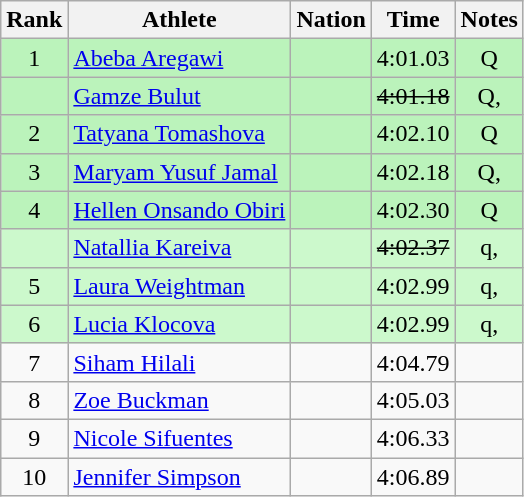<table class="wikitable sortable" style="text-align:center">
<tr>
<th>Rank</th>
<th>Athlete</th>
<th>Nation</th>
<th>Time</th>
<th>Notes</th>
</tr>
<tr bgcolor=bbf3bb>
<td>1</td>
<td align=left><a href='#'>Abeba Aregawi</a></td>
<td align=left></td>
<td>4:01.03</td>
<td>Q</td>
</tr>
<tr bgcolor=bbf3bb>
<td></td>
<td align=left><a href='#'>Gamze Bulut</a></td>
<td align=left></td>
<td><s>4:01.18 </s></td>
<td>Q, </td>
</tr>
<tr bgcolor=bbf3bb>
<td>2</td>
<td align=left><a href='#'>Tatyana Tomashova</a></td>
<td align=left></td>
<td>4:02.10</td>
<td>Q</td>
</tr>
<tr bgcolor=bbf3bb>
<td>3</td>
<td align=left><a href='#'>Maryam Yusuf Jamal</a></td>
<td align=left></td>
<td>4:02.18</td>
<td>Q, </td>
</tr>
<tr bgcolor=bbf3bb>
<td>4</td>
<td align=left><a href='#'>Hellen Onsando Obiri</a></td>
<td align=left></td>
<td>4:02.30</td>
<td>Q</td>
</tr>
<tr bgcolor=ccf9cc>
<td></td>
<td align=left><a href='#'>Natallia Kareiva</a></td>
<td align=left></td>
<td><s>4:02.37 </s></td>
<td>q, <s></s></td>
</tr>
<tr bgcolor=ccf9cc>
<td>5</td>
<td align=left><a href='#'>Laura Weightman</a></td>
<td align=left></td>
<td>4:02.99</td>
<td>q, </td>
</tr>
<tr bgcolor=ccf9cc>
<td>6</td>
<td align=left><a href='#'>Lucia Klocova</a></td>
<td align=left></td>
<td>4:02.99</td>
<td>q, </td>
</tr>
<tr>
<td>7</td>
<td align=left><a href='#'>Siham Hilali</a></td>
<td align=left></td>
<td>4:04.79</td>
<td></td>
</tr>
<tr>
<td>8</td>
<td align=left><a href='#'>Zoe Buckman</a></td>
<td align=left></td>
<td>4:05.03</td>
<td></td>
</tr>
<tr>
<td>9</td>
<td align=left><a href='#'>Nicole Sifuentes</a></td>
<td align=left></td>
<td>4:06.33</td>
<td></td>
</tr>
<tr>
<td>10</td>
<td align=left><a href='#'>Jennifer Simpson</a></td>
<td align=left></td>
<td>4:06.89</td>
<td></td>
</tr>
</table>
